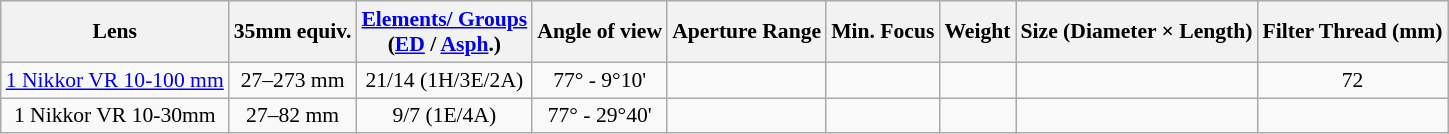<table class="wikitable" style="font-size:90%;text-align:center;">
<tr>
<th>Lens</th>
<th>35mm equiv.</th>
<th><a href='#'>Elements/ Groups</a><br>(<a href='#'>ED</a> / <a href='#'>Asph</a>.)</th>
<th>Angle of view</th>
<th>Aperture Range</th>
<th>Min. Focus</th>
<th>Weight</th>
<th>Size (Diameter × Length)</th>
<th>Filter Thread (mm)</th>
</tr>
<tr>
<td><a href='#'>1 Nikkor VR 10-100 mm</a></td>
<td>27–273 mm<br></td>
<td>21/14 (1H/3E/2A)</td>
<td>77° - 9°10'</td>
<td></td>
<td></td>
<td></td>
<td></td>
<td>72</td>
</tr>
<tr>
<td>1 Nikkor VR 10-30mm</td>
<td>27–82 mm<br></td>
<td>9/7 (1E/4A)</td>
<td>77° - 29°40'</td>
<td></td>
<td></td>
<td></td>
<td></td>
<td></td>
</tr>
</table>
